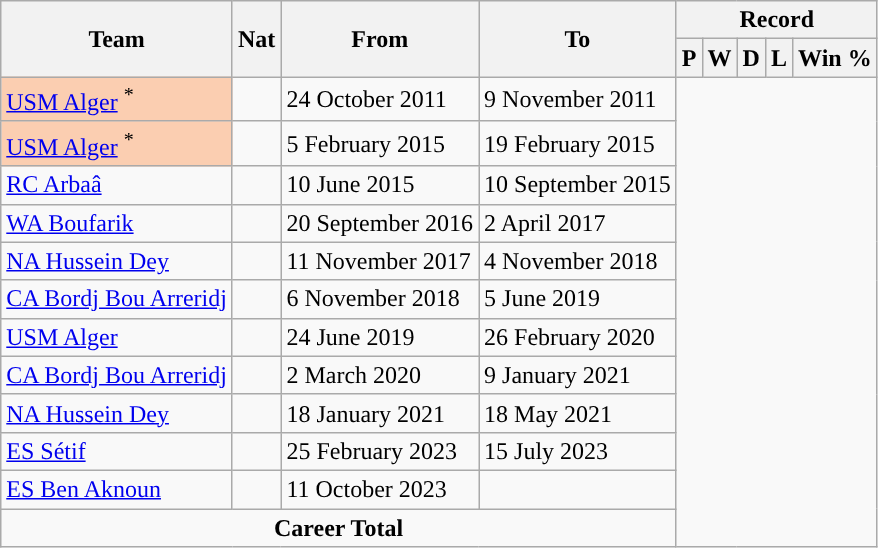<table class="wikitable" style="text-align: center">
<tr>
<th rowspan="2">Team</th>
<th rowspan="2">Nat</th>
<th rowspan="2">From</th>
<th rowspan="2">To</th>
<th colspan="5">Record</th>
</tr>
<tr>
<th>P</th>
<th>W</th>
<th>D</th>
<th>L</th>
<th>Win %</th>
</tr>
<tr>
<td align="left" scope=row style=background:#FBCEB1><a href='#'>USM Alger</a> <sup>*</sup></td>
<td></td>
<td align=left>24 October 2011</td>
<td align=left>9 November 2011<br></td>
</tr>
<tr>
<td align="left" scope=row style=background:#FBCEB1><a href='#'>USM Alger</a> <sup>*</sup></td>
<td></td>
<td align=left>5 February 2015</td>
<td align=left>19 February 2015<br></td>
</tr>
<tr>
<td align="left"><a href='#'>RC Arbaâ</a></td>
<td></td>
<td align=left>10 June 2015</td>
<td align=left>10 September 2015<br></td>
</tr>
<tr>
<td align="left"><a href='#'>WA Boufarik</a></td>
<td></td>
<td align=left>20 September 2016</td>
<td align=left>2 April 2017<br></td>
</tr>
<tr>
<td align="left"><a href='#'>NA Hussein Dey</a></td>
<td></td>
<td align=left>11 November 2017</td>
<td align=left>4 November 2018<br></td>
</tr>
<tr>
<td align="left"><a href='#'>CA Bordj Bou Arreridj</a></td>
<td></td>
<td align=left>6 November 2018</td>
<td align=left>5 June 2019<br></td>
</tr>
<tr>
<td align="left"><a href='#'>USM Alger</a></td>
<td></td>
<td align=left>24 June 2019</td>
<td align=left>26 February 2020<br></td>
</tr>
<tr>
<td align="left"><a href='#'>CA Bordj Bou Arreridj</a></td>
<td></td>
<td align=left>2 March 2020</td>
<td align=left>9 January 2021<br></td>
</tr>
<tr>
<td align="left"><a href='#'>NA Hussein Dey</a></td>
<td></td>
<td align=left>18 January 2021</td>
<td align=left>18 May 2021<br></td>
</tr>
<tr>
<td align="left"><a href='#'>ES Sétif</a></td>
<td></td>
<td align=left>25 February 2023</td>
<td align=left>15 July 2023<br></td>
</tr>
<tr>
<td align="left"><a href='#'>ES Ben Aknoun</a></td>
<td></td>
<td align=left>11 October 2023</td>
<td align=left><br></td>
</tr>
<tr>
<td colspan=4><strong>Career Total</strong><br></td>
</tr>
</table>
